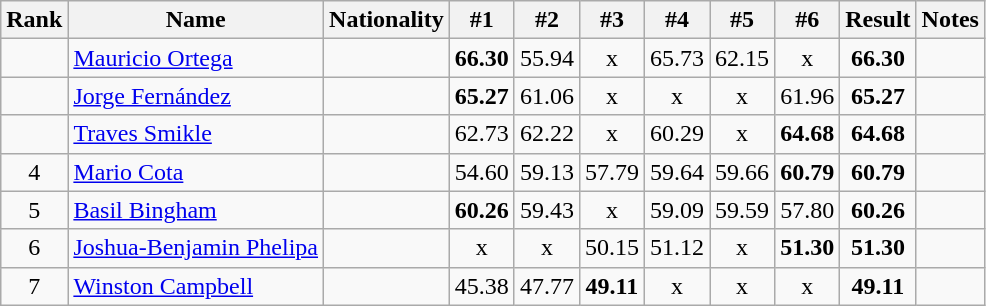<table class="wikitable sortable" style="text-align:center">
<tr>
<th>Rank</th>
<th>Name</th>
<th>Nationality</th>
<th>#1</th>
<th>#2</th>
<th>#3</th>
<th>#4</th>
<th>#5</th>
<th>#6</th>
<th>Result</th>
<th>Notes</th>
</tr>
<tr>
<td></td>
<td align=left><a href='#'>Mauricio Ortega</a></td>
<td align=left></td>
<td><strong>66.30</strong></td>
<td>55.94</td>
<td>x</td>
<td>65.73</td>
<td>62.15</td>
<td>x</td>
<td><strong>66.30</strong></td>
<td><strong></strong></td>
</tr>
<tr>
<td></td>
<td align=left><a href='#'>Jorge Fernández</a></td>
<td align=left></td>
<td><strong>65.27</strong></td>
<td>61.06</td>
<td>x</td>
<td>x</td>
<td>x</td>
<td>61.96</td>
<td><strong>65.27</strong></td>
<td><strong></strong></td>
</tr>
<tr>
<td></td>
<td align=left><a href='#'>Traves Smikle</a></td>
<td align=left></td>
<td>62.73</td>
<td>62.22</td>
<td>x</td>
<td>60.29</td>
<td>x</td>
<td><strong>64.68</strong></td>
<td><strong>64.68</strong></td>
<td></td>
</tr>
<tr>
<td>4</td>
<td align=left><a href='#'>Mario Cota</a></td>
<td align=left></td>
<td>54.60</td>
<td>59.13</td>
<td>57.79</td>
<td>59.64</td>
<td>59.66</td>
<td><strong>60.79</strong></td>
<td><strong>60.79</strong></td>
<td><strong></strong></td>
</tr>
<tr>
<td>5</td>
<td align=left><a href='#'>Basil Bingham</a></td>
<td align=left></td>
<td><strong>60.26</strong></td>
<td>59.43</td>
<td>x</td>
<td>59.09</td>
<td>59.59</td>
<td>57.80</td>
<td><strong>60.26</strong></td>
<td><strong></strong></td>
</tr>
<tr>
<td>6</td>
<td align=left><a href='#'>Joshua-Benjamin Phelipa</a></td>
<td align=left></td>
<td>x</td>
<td>x</td>
<td>50.15</td>
<td>51.12</td>
<td>x</td>
<td><strong>51.30</strong></td>
<td><strong>51.30</strong></td>
<td><strong></strong></td>
</tr>
<tr>
<td>7</td>
<td align=left><a href='#'>Winston Campbell</a></td>
<td align=left></td>
<td>45.38</td>
<td>47.77</td>
<td><strong>49.11</strong></td>
<td>x</td>
<td>x</td>
<td>x</td>
<td><strong>49.11</strong></td>
<td></td>
</tr>
</table>
